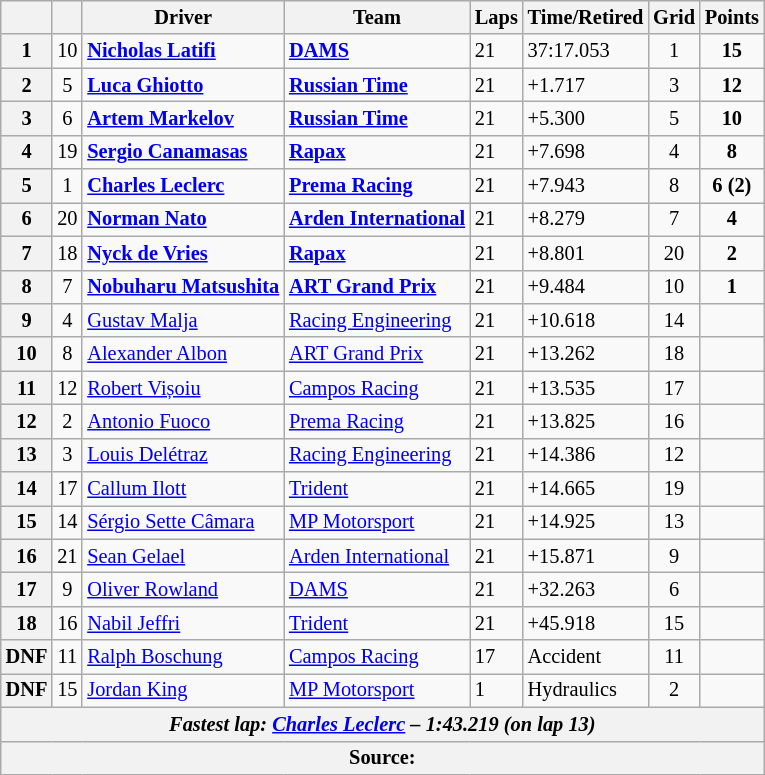<table class="wikitable" style="font-size:85%">
<tr>
<th scope="col"></th>
<th scope="col"></th>
<th scope="col">Driver</th>
<th scope="col">Team</th>
<th scope="col">Laps</th>
<th scope="col">Time/Retired</th>
<th scope="col">Grid</th>
<th scope="col">Points</th>
</tr>
<tr>
<th scope="row">1</th>
<td align="center">10</td>
<td> <strong><a href='#'>Nicholas Latifi</a></strong></td>
<td><strong><a href='#'>DAMS</a></strong></td>
<td>21</td>
<td>37:17.053</td>
<td align="center">1</td>
<td align="center"><strong>15</strong></td>
</tr>
<tr>
<th scope="row">2</th>
<td align="center">5</td>
<td> <strong><a href='#'>Luca Ghiotto</a></strong></td>
<td><strong><a href='#'>Russian Time</a></strong></td>
<td>21</td>
<td>+1.717</td>
<td align="center">3</td>
<td align="center"><strong>12</strong></td>
</tr>
<tr>
<th scope="row">3</th>
<td align="center">6</td>
<td> <strong><a href='#'>Artem Markelov</a></strong></td>
<td><strong><a href='#'>Russian Time</a></strong></td>
<td>21</td>
<td>+5.300</td>
<td align="center">5</td>
<td align="center"><strong>10</strong></td>
</tr>
<tr>
<th scope="row">4</th>
<td align="center">19</td>
<td> <strong><a href='#'>Sergio Canamasas</a></strong></td>
<td><strong><a href='#'>Rapax</a></strong></td>
<td>21</td>
<td>+7.698</td>
<td align="center">4</td>
<td align="center"><strong>8</strong></td>
</tr>
<tr>
<th scope="row">5</th>
<td align="center">1</td>
<td> <strong><a href='#'>Charles Leclerc</a></strong></td>
<td><strong><a href='#'>Prema Racing</a></strong></td>
<td>21</td>
<td>+7.943</td>
<td align="center">8</td>
<td align="center"><strong>6 (2)</strong></td>
</tr>
<tr>
<th scope="row">6</th>
<td align="center">20</td>
<td> <strong><a href='#'>Norman Nato</a></strong></td>
<td><strong><a href='#'>Arden International</a></strong></td>
<td>21</td>
<td>+8.279</td>
<td align="center">7</td>
<td align="center"><strong>4</strong></td>
</tr>
<tr>
<th scope="row">7</th>
<td align="center">18</td>
<td> <strong><a href='#'>Nyck de Vries</a></strong></td>
<td><strong><a href='#'>Rapax</a></strong></td>
<td>21</td>
<td>+8.801</td>
<td align="center">20</td>
<td align="center"><strong>2</strong></td>
</tr>
<tr>
<th scope="row">8</th>
<td align="center">7</td>
<td> <strong><a href='#'>Nobuharu Matsushita</a></strong></td>
<td><strong><a href='#'>ART Grand Prix</a></strong></td>
<td>21</td>
<td>+9.484</td>
<td align="center">10</td>
<td align="center"><strong>1</strong></td>
</tr>
<tr>
<th scope="row">9</th>
<td align="center">4</td>
<td> <a href='#'>Gustav Malja</a></td>
<td><a href='#'>Racing Engineering</a></td>
<td>21</td>
<td>+10.618</td>
<td align="center">14</td>
<td></td>
</tr>
<tr>
<th scope="row">10</th>
<td align="center">8</td>
<td> <a href='#'>Alexander Albon</a></td>
<td><a href='#'>ART Grand Prix</a></td>
<td>21</td>
<td>+13.262</td>
<td align="center">18</td>
<td></td>
</tr>
<tr>
<th scope="row">11</th>
<td align="center">12</td>
<td> <a href='#'>Robert Vișoiu</a></td>
<td><a href='#'>Campos Racing</a></td>
<td>21</td>
<td>+13.535</td>
<td align="center">17</td>
<td></td>
</tr>
<tr>
<th scope="row">12</th>
<td align="center">2</td>
<td> <a href='#'>Antonio Fuoco</a></td>
<td><a href='#'>Prema Racing</a></td>
<td>21</td>
<td>+13.825</td>
<td align="center">16</td>
<td></td>
</tr>
<tr>
<th scope="row">13</th>
<td align="center">3</td>
<td> <a href='#'>Louis Delétraz</a></td>
<td><a href='#'>Racing Engineering</a></td>
<td>21</td>
<td>+14.386</td>
<td align="center">12</td>
<td></td>
</tr>
<tr>
<th scope="row">14</th>
<td align="center">17</td>
<td> <a href='#'>Callum Ilott</a></td>
<td><a href='#'>Trident</a></td>
<td>21</td>
<td>+14.665</td>
<td align="center">19</td>
<td></td>
</tr>
<tr>
<th scope="row">15</th>
<td align="center">14</td>
<td> <a href='#'>Sérgio Sette Câmara</a></td>
<td><a href='#'>MP Motorsport</a></td>
<td>21</td>
<td>+14.925</td>
<td align="center">13</td>
<td></td>
</tr>
<tr>
<th scope="row">16</th>
<td align="center">21</td>
<td> <a href='#'>Sean Gelael</a></td>
<td><a href='#'>Arden International</a></td>
<td>21</td>
<td>+15.871</td>
<td align="center">9</td>
<td></td>
</tr>
<tr>
<th scope="row">17</th>
<td align="center">9</td>
<td> <a href='#'>Oliver Rowland</a></td>
<td><a href='#'>DAMS</a></td>
<td>21</td>
<td>+32.263</td>
<td align="center">6</td>
<td></td>
</tr>
<tr>
<th scope="row">18</th>
<td align="center">16</td>
<td> <a href='#'>Nabil Jeffri</a></td>
<td><a href='#'>Trident</a></td>
<td>21</td>
<td>+45.918</td>
<td align="center">15</td>
<td></td>
</tr>
<tr>
<th scope="row">DNF</th>
<td align="center">11</td>
<td> <a href='#'>Ralph Boschung</a></td>
<td><a href='#'>Campos Racing</a></td>
<td>17</td>
<td>Accident</td>
<td align="center">11</td>
<td></td>
</tr>
<tr>
<th scope="row">DNF</th>
<td align="center">15</td>
<td> <a href='#'>Jordan King</a></td>
<td><a href='#'>MP Motorsport</a></td>
<td>1</td>
<td>Hydraulics</td>
<td align="center">2</td>
<td></td>
</tr>
<tr>
<th colspan="8" align="center"><em>Fastest lap:  <a href='#'>Charles Leclerc</a> – 1:43.219 (on lap 13)</em></th>
</tr>
<tr>
<th colspan="8">Source:</th>
</tr>
</table>
